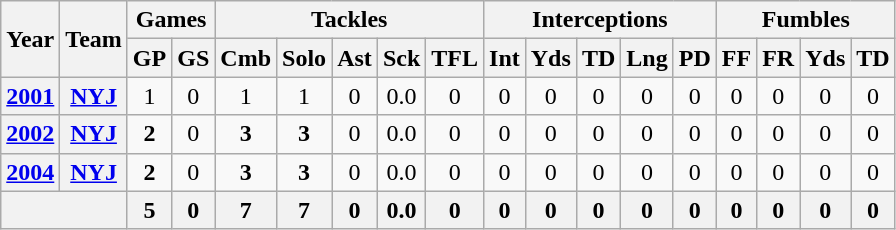<table class="wikitable" style="text-align:center">
<tr>
<th rowspan="2">Year</th>
<th rowspan="2">Team</th>
<th colspan="2">Games</th>
<th colspan="5">Tackles</th>
<th colspan="5">Interceptions</th>
<th colspan="4">Fumbles</th>
</tr>
<tr>
<th>GP</th>
<th>GS</th>
<th>Cmb</th>
<th>Solo</th>
<th>Ast</th>
<th>Sck</th>
<th>TFL</th>
<th>Int</th>
<th>Yds</th>
<th>TD</th>
<th>Lng</th>
<th>PD</th>
<th>FF</th>
<th>FR</th>
<th>Yds</th>
<th>TD</th>
</tr>
<tr>
<th><a href='#'>2001</a></th>
<th><a href='#'>NYJ</a></th>
<td>1</td>
<td>0</td>
<td>1</td>
<td>1</td>
<td>0</td>
<td>0.0</td>
<td>0</td>
<td>0</td>
<td>0</td>
<td>0</td>
<td>0</td>
<td>0</td>
<td>0</td>
<td>0</td>
<td>0</td>
<td>0</td>
</tr>
<tr>
<th><a href='#'>2002</a></th>
<th><a href='#'>NYJ</a></th>
<td><strong>2</strong></td>
<td>0</td>
<td><strong>3</strong></td>
<td><strong>3</strong></td>
<td>0</td>
<td>0.0</td>
<td>0</td>
<td>0</td>
<td>0</td>
<td>0</td>
<td>0</td>
<td>0</td>
<td>0</td>
<td>0</td>
<td>0</td>
<td>0</td>
</tr>
<tr>
<th><a href='#'>2004</a></th>
<th><a href='#'>NYJ</a></th>
<td><strong>2</strong></td>
<td>0</td>
<td><strong>3</strong></td>
<td><strong>3</strong></td>
<td>0</td>
<td>0.0</td>
<td>0</td>
<td>0</td>
<td>0</td>
<td>0</td>
<td>0</td>
<td>0</td>
<td>0</td>
<td>0</td>
<td>0</td>
<td>0</td>
</tr>
<tr>
<th colspan="2"></th>
<th>5</th>
<th>0</th>
<th>7</th>
<th>7</th>
<th>0</th>
<th>0.0</th>
<th>0</th>
<th>0</th>
<th>0</th>
<th>0</th>
<th>0</th>
<th>0</th>
<th>0</th>
<th>0</th>
<th>0</th>
<th>0</th>
</tr>
</table>
